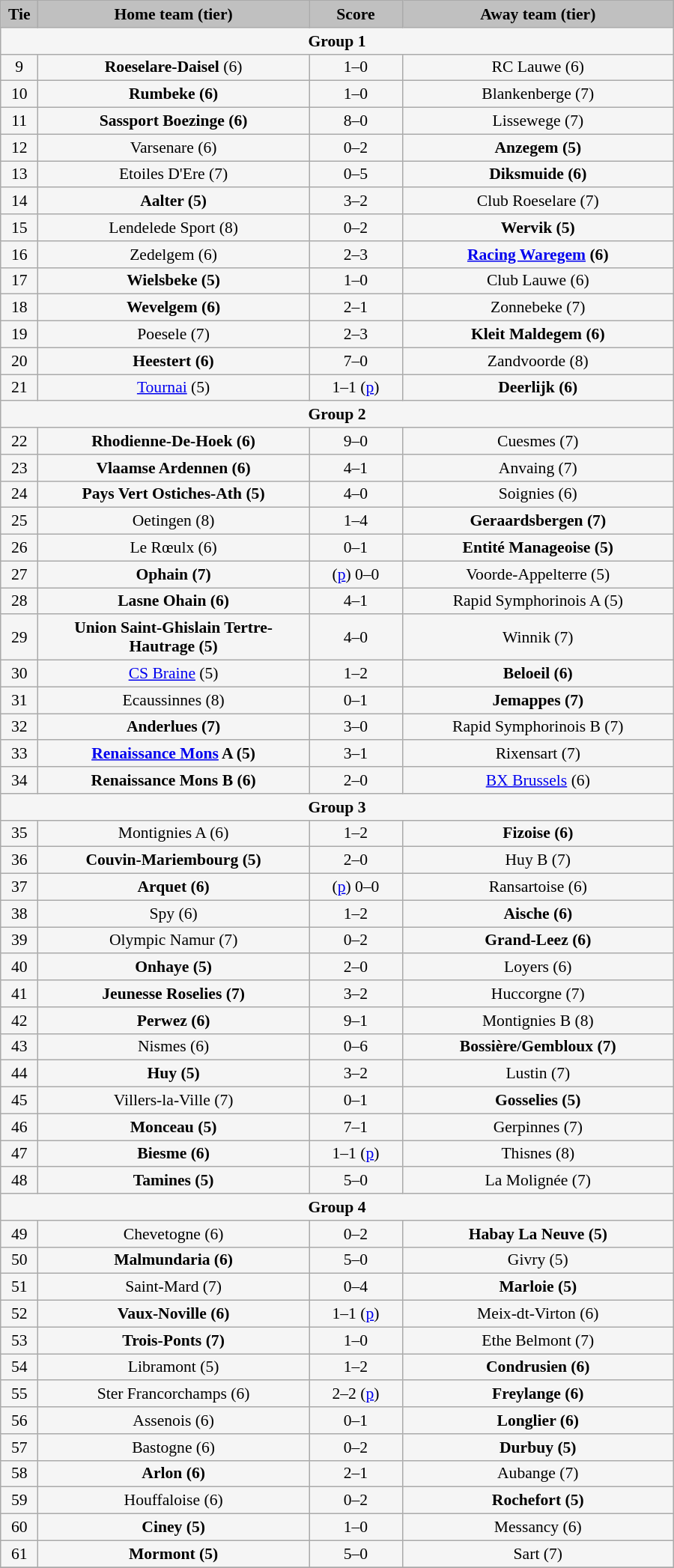<table class="wikitable" style="width: 600px; background:WhiteSmoke; text-align:center; font-size:90%">
<tr>
<td scope="col" style="width:  5.00%; background:silver;"><strong>Tie</strong></td>
<td scope="col" style="width: 36.25%; background:silver;"><strong>Home team (tier)</strong></td>
<td scope="col" style="width: 12.50%; background:silver;"><strong>Score</strong></td>
<td scope="col" style="width: 36.25%; background:silver;"><strong>Away team (tier)</strong></td>
</tr>
<tr>
<td colspan=4 scope="col" background:silver;"><strong>Group 1</strong></td>
</tr>
<tr>
<td>9</td>
<td><strong>Roeselare-Daisel</strong> (6)</td>
<td>1–0</td>
<td>RC Lauwe (6)</td>
</tr>
<tr>
<td>10</td>
<td><strong>Rumbeke (6)</strong></td>
<td>1–0</td>
<td>Blankenberge (7)</td>
</tr>
<tr>
<td>11</td>
<td><strong>Sassport Boezinge (6)</strong></td>
<td>8–0</td>
<td>Lissewege (7)</td>
</tr>
<tr>
<td>12</td>
<td>Varsenare (6)</td>
<td>0–2</td>
<td><strong>Anzegem (5)</strong></td>
</tr>
<tr>
<td>13</td>
<td>Etoiles D'Ere (7)</td>
<td>0–5</td>
<td><strong>Diksmuide (6)</strong></td>
</tr>
<tr>
<td>14</td>
<td><strong>Aalter (5)</strong></td>
<td>3–2</td>
<td>Club Roeselare (7)</td>
</tr>
<tr>
<td>15</td>
<td>Lendelede Sport (8)</td>
<td>0–2</td>
<td><strong>Wervik (5)</strong></td>
</tr>
<tr>
<td>16</td>
<td>Zedelgem (6)</td>
<td>2–3</td>
<td><strong><a href='#'>Racing Waregem</a> (6)</strong></td>
</tr>
<tr>
<td>17</td>
<td><strong>Wielsbeke (5)</strong></td>
<td>1–0</td>
<td>Club Lauwe (6)</td>
</tr>
<tr>
<td>18</td>
<td><strong>Wevelgem (6)</strong></td>
<td>2–1</td>
<td>Zonnebeke (7)</td>
</tr>
<tr>
<td>19</td>
<td>Poesele (7)</td>
<td>2–3</td>
<td><strong>Kleit Maldegem (6)</strong></td>
</tr>
<tr>
<td>20</td>
<td><strong>Heestert (6)</strong></td>
<td>7–0</td>
<td>Zandvoorde (8)</td>
</tr>
<tr>
<td>21</td>
<td><a href='#'>Tournai</a> (5)</td>
<td>1–1 (<a href='#'>p</a>)</td>
<td><strong>Deerlijk (6)</strong></td>
</tr>
<tr>
<td colspan=4 scope="col" background:silver;"><strong>Group 2</strong></td>
</tr>
<tr>
<td>22</td>
<td><strong>Rhodienne-De-Hoek (6)</strong></td>
<td>9–0</td>
<td>Cuesmes (7)</td>
</tr>
<tr>
<td>23</td>
<td><strong>Vlaamse Ardennen (6)</strong></td>
<td>4–1</td>
<td>Anvaing (7)</td>
</tr>
<tr>
<td>24</td>
<td><strong>Pays Vert Ostiches-Ath (5)</strong></td>
<td>4–0</td>
<td>Soignies (6)</td>
</tr>
<tr>
<td>25</td>
<td>Oetingen (8)</td>
<td>1–4</td>
<td><strong>Geraardsbergen (7)</strong></td>
</tr>
<tr>
<td>26</td>
<td>Le Rœulx (6)</td>
<td>0–1</td>
<td><strong>Entité Manageoise (5)</strong></td>
</tr>
<tr>
<td>27</td>
<td><strong>Ophain (7)</strong></td>
<td>(<a href='#'>p</a>) 0–0</td>
<td>Voorde-Appelterre (5)</td>
</tr>
<tr>
<td>28</td>
<td><strong>Lasne Ohain (6)</strong></td>
<td>4–1</td>
<td>Rapid Symphorinois A (5)</td>
</tr>
<tr>
<td>29</td>
<td><strong>Union Saint-Ghislain Tertre-Hautrage (5)</strong></td>
<td>4–0</td>
<td>Winnik (7)</td>
</tr>
<tr>
<td>30</td>
<td><a href='#'>CS Braine</a> (5)</td>
<td>1–2</td>
<td><strong>Beloeil (6)</strong></td>
</tr>
<tr>
<td>31</td>
<td>Ecaussinnes (8)</td>
<td>0–1</td>
<td><strong>Jemappes (7)</strong></td>
</tr>
<tr>
<td>32</td>
<td><strong>Anderlues (7)</strong></td>
<td>3–0</td>
<td>Rapid Symphorinois B (7)</td>
</tr>
<tr>
<td>33</td>
<td><strong><a href='#'>Renaissance Mons</a> A (5)</strong></td>
<td>3–1</td>
<td>Rixensart (7)</td>
</tr>
<tr>
<td>34</td>
<td><strong>Renaissance Mons B (6)</strong></td>
<td>2–0</td>
<td><a href='#'>BX Brussels</a> (6)</td>
</tr>
<tr>
<td colspan=4 scope="col" background:silver;"><strong>Group 3</strong></td>
</tr>
<tr>
<td>35</td>
<td>Montignies A (6)</td>
<td>1–2</td>
<td><strong>Fizoise (6)</strong></td>
</tr>
<tr>
<td>36</td>
<td><strong>Couvin-Mariembourg (5)</strong></td>
<td>2–0</td>
<td>Huy B (7)</td>
</tr>
<tr>
<td>37</td>
<td><strong>Arquet (6)</strong></td>
<td>(<a href='#'>p</a>) 0–0</td>
<td>Ransartoise (6)</td>
</tr>
<tr>
<td>38</td>
<td>Spy (6)</td>
<td>1–2</td>
<td><strong>Aische (6)</strong></td>
</tr>
<tr>
<td>39</td>
<td>Olympic Namur (7)</td>
<td>0–2</td>
<td><strong>Grand-Leez (6)</strong></td>
</tr>
<tr>
<td>40</td>
<td><strong>Onhaye (5)</strong></td>
<td>2–0</td>
<td>Loyers (6)</td>
</tr>
<tr>
<td>41</td>
<td><strong>Jeunesse Roselies (7)</strong></td>
<td>3–2</td>
<td>Huccorgne (7)</td>
</tr>
<tr>
<td>42</td>
<td><strong>Perwez (6)</strong></td>
<td>9–1</td>
<td>Montignies B (8)</td>
</tr>
<tr>
<td>43</td>
<td>Nismes (6)</td>
<td>0–6</td>
<td><strong>Bossière/Gembloux (7)</strong></td>
</tr>
<tr>
<td>44</td>
<td><strong>Huy (5)</strong></td>
<td>3–2</td>
<td>Lustin (7)</td>
</tr>
<tr>
<td>45</td>
<td>Villers-la-Ville (7)</td>
<td>0–1</td>
<td><strong>Gosselies (5)</strong></td>
</tr>
<tr>
<td>46</td>
<td><strong>Monceau (5)</strong></td>
<td>7–1</td>
<td>Gerpinnes (7)</td>
</tr>
<tr>
<td>47</td>
<td><strong>Biesme (6)</strong></td>
<td>1–1 (<a href='#'>p</a>)</td>
<td>Thisnes (8)</td>
</tr>
<tr>
<td>48</td>
<td><strong>Tamines (5)</strong></td>
<td>5–0</td>
<td>La Molignée (7)</td>
</tr>
<tr>
<td colspan=4 scope="col" background:silver;"><strong>Group 4</strong></td>
</tr>
<tr>
<td>49</td>
<td>Chevetogne (6)</td>
<td>0–2</td>
<td><strong>Habay La Neuve (5)</strong></td>
</tr>
<tr>
<td>50</td>
<td><strong>Malmundaria (6)</strong></td>
<td>5–0</td>
<td>Givry (5)</td>
</tr>
<tr>
<td>51</td>
<td>Saint-Mard (7)</td>
<td>0–4</td>
<td><strong>Marloie (5)</strong></td>
</tr>
<tr>
<td>52</td>
<td><strong>Vaux-Noville (6)</strong></td>
<td>1–1 (<a href='#'>p</a>)</td>
<td>Meix-dt-Virton (6)</td>
</tr>
<tr>
<td>53</td>
<td><strong>Trois-Ponts (7)</strong></td>
<td>1–0</td>
<td>Ethe Belmont (7)</td>
</tr>
<tr>
<td>54</td>
<td>Libramont (5)</td>
<td>1–2</td>
<td><strong>Condrusien (6)</strong></td>
</tr>
<tr>
<td>55</td>
<td>Ster Francorchamps (6)</td>
<td>2–2 (<a href='#'>p</a>)</td>
<td><strong>Freylange (6)</strong></td>
</tr>
<tr>
<td>56</td>
<td>Assenois (6)</td>
<td>0–1</td>
<td><strong>Longlier (6)</strong></td>
</tr>
<tr>
<td>57</td>
<td>Bastogne (6)</td>
<td>0–2</td>
<td><strong>Durbuy (5)</strong></td>
</tr>
<tr>
<td>58</td>
<td><strong>Arlon (6)</strong></td>
<td>2–1</td>
<td>Aubange (7)</td>
</tr>
<tr>
<td>59</td>
<td>Houffaloise (6)</td>
<td>0–2</td>
<td><strong>Rochefort (5)</strong></td>
</tr>
<tr>
<td>60</td>
<td><strong>Ciney (5)</strong></td>
<td>1–0</td>
<td>Messancy (6)</td>
</tr>
<tr>
<td>61</td>
<td><strong>Mormont (5)</strong></td>
<td>5–0</td>
<td>Sart (7)</td>
</tr>
<tr>
</tr>
</table>
